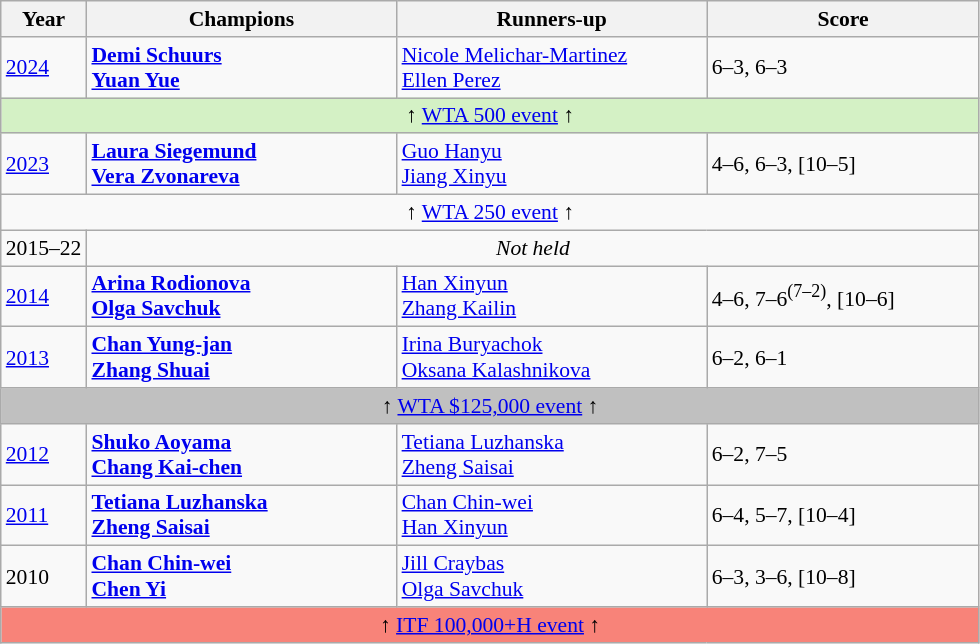<table class="wikitable" style="font-size:90%">
<tr>
<th>Year</th>
<th width="200">Champions</th>
<th width="200">Runners-up</th>
<th width="175">Score</th>
</tr>
<tr>
<td><a href='#'>2024</a></td>
<td> <strong><a href='#'>Demi Schuurs</a></strong> <br>  <strong><a href='#'>Yuan Yue</a></strong></td>
<td> <a href='#'>Nicole Melichar-Martinez</a> <br>  <a href='#'>Ellen Perez</a></td>
<td>6–3, 6–3</td>
</tr>
<tr>
<td colspan="4" align="center" bgcolor=d4f1c5>↑ <a href='#'>WTA 500 event</a> ↑</td>
</tr>
<tr>
<td><a href='#'>2023</a></td>
<td> <strong><a href='#'>Laura Siegemund</a></strong> <br>  <strong><a href='#'>Vera Zvonareva</a></strong></td>
<td> <a href='#'>Guo Hanyu</a> <br>  <a href='#'>Jiang Xinyu</a></td>
<td>4–6, 6–3, [10–5]</td>
</tr>
<tr>
<td colspan="4" align="center">↑ <a href='#'>WTA 250 event</a> ↑</td>
</tr>
<tr>
<td>2015–22</td>
<td colspan="3" align="center"><em>Not held</em></td>
</tr>
<tr>
<td><a href='#'>2014</a></td>
<td> <strong><a href='#'>Arina Rodionova</a></strong> <br>  <strong><a href='#'>Olga Savchuk</a></strong></td>
<td> <a href='#'>Han Xinyun</a> <br>  <a href='#'>Zhang Kailin</a></td>
<td>4–6, 7–6<sup>(7–2)</sup>, [10–6]</td>
</tr>
<tr>
<td><a href='#'>2013</a></td>
<td> <strong><a href='#'>Chan Yung-jan</a></strong> <br>  <strong><a href='#'>Zhang Shuai</a></strong></td>
<td> <a href='#'>Irina Buryachok</a> <br>  <a href='#'>Oksana Kalashnikova</a></td>
<td>6–2, 6–1</td>
</tr>
<tr>
<td colspan="4" align="center" bgcolor=silver>↑ <a href='#'>WTA $125,000 event</a> ↑</td>
</tr>
<tr>
<td><a href='#'>2012</a></td>
<td> <strong><a href='#'>Shuko Aoyama</a></strong> <br>  <strong><a href='#'>Chang Kai-chen</a></strong></td>
<td> <a href='#'>Tetiana Luzhanska</a> <br>  <a href='#'>Zheng Saisai</a></td>
<td>6–2, 7–5</td>
</tr>
<tr>
<td><a href='#'>2011</a></td>
<td> <strong><a href='#'>Tetiana Luzhanska</a></strong> <br>  <strong><a href='#'>Zheng Saisai</a></strong></td>
<td> <a href='#'>Chan Chin-wei</a> <br>  <a href='#'>Han Xinyun</a></td>
<td>6–4, 5–7, [10–4]</td>
</tr>
<tr>
<td>2010</td>
<td> <strong><a href='#'>Chan Chin-wei</a></strong> <br>  <strong><a href='#'>Chen Yi</a></strong></td>
<td> <a href='#'>Jill Craybas</a> <br>  <a href='#'>Olga Savchuk</a></td>
<td>6–3, 3–6, [10–8]</td>
</tr>
<tr>
<td colspan="4" align="center" bgcolor=#f88379>↑ <a href='#'>ITF 100,000+H event</a> ↑</td>
</tr>
</table>
